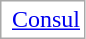<table style="border-spacing: 2px; border: 1px solid darkgray;">
<tr>
<td></td>
<td><a href='#'>Consul</a></td>
</tr>
</table>
